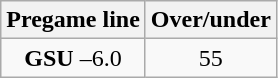<table class="wikitable">
<tr align="center">
<th style=>Pregame line</th>
<th style=>Over/under</th>
</tr>
<tr align="center">
<td><strong>GSU</strong> –6.0</td>
<td>55</td>
</tr>
</table>
